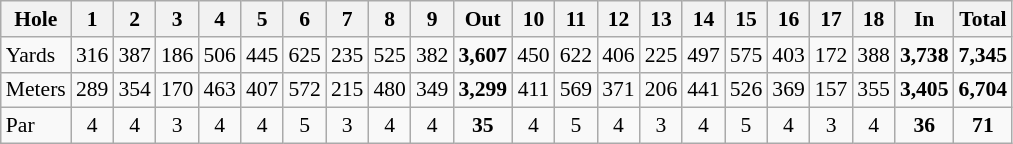<table class="wikitable" style="font-size:90%; text-align:center">
<tr>
<th align=left>Hole</th>
<th>1</th>
<th>2</th>
<th>3</th>
<th>4</th>
<th>5</th>
<th>6</th>
<th>7</th>
<th>8</th>
<th>9</th>
<th>Out</th>
<th>10</th>
<th>11</th>
<th>12</th>
<th>13</th>
<th>14</th>
<th>15</th>
<th>16</th>
<th>17</th>
<th>18</th>
<th>In</th>
<th>Total</th>
</tr>
<tr>
<td align=left>Yards</td>
<td>316</td>
<td>387</td>
<td>186</td>
<td>506</td>
<td>445</td>
<td>625</td>
<td>235</td>
<td>525</td>
<td>382</td>
<td><strong>3,607</strong></td>
<td>450</td>
<td>622</td>
<td>406</td>
<td>225</td>
<td>497</td>
<td>575</td>
<td>403</td>
<td>172</td>
<td>388</td>
<td><strong>3,738</strong></td>
<td><strong>7,345</strong></td>
</tr>
<tr>
<td align=left>Meters</td>
<td>289</td>
<td>354</td>
<td>170</td>
<td>463</td>
<td>407</td>
<td>572</td>
<td>215</td>
<td>480</td>
<td>349</td>
<td><strong>3,299</strong></td>
<td>411</td>
<td>569</td>
<td>371</td>
<td>206</td>
<td>441</td>
<td>526</td>
<td>369</td>
<td>157</td>
<td>355</td>
<td><strong>3,405</strong></td>
<td><strong>6,704</strong></td>
</tr>
<tr>
<td align=left>Par</td>
<td>4</td>
<td>4</td>
<td>3</td>
<td>4</td>
<td>4</td>
<td>5</td>
<td>3</td>
<td>4</td>
<td>4</td>
<td><strong>35</strong></td>
<td>4</td>
<td>5</td>
<td>4</td>
<td>3</td>
<td>4</td>
<td>5</td>
<td>4</td>
<td>3</td>
<td>4</td>
<td><strong>36</strong></td>
<td><strong>71</strong></td>
</tr>
</table>
